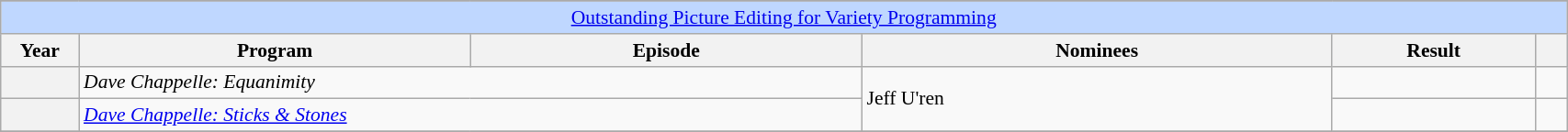<table class="wikitable plainrowheaders" style="font-size: 90%" width=90%>
<tr>
</tr>
<tr ---- bgcolor="#bfd7ff">
<td colspan=6 align=center><a href='#'>Outstanding Picture Editing for Variety Programming</a></td>
</tr>
<tr ---- bgcolor="#ebf5ff">
<th width="5%">Year</th>
<th width="25%">Program</th>
<th width="25%">Episode</th>
<th width="30%">Nominees</th>
<th width="13%">Result</th>
<th width="5%"></th>
</tr>
<tr>
<th scope=row></th>
<td colspan="2"><em>Dave Chappelle: Equanimity</em></td>
<td rowspan="2">Jeff U'ren</td>
<td></td>
<td></td>
</tr>
<tr>
<th scope=row></th>
<td colspan="2"><em><a href='#'>Dave Chappelle: Sticks & Stones</a></em></td>
<td></td>
<td></td>
</tr>
<tr>
</tr>
</table>
